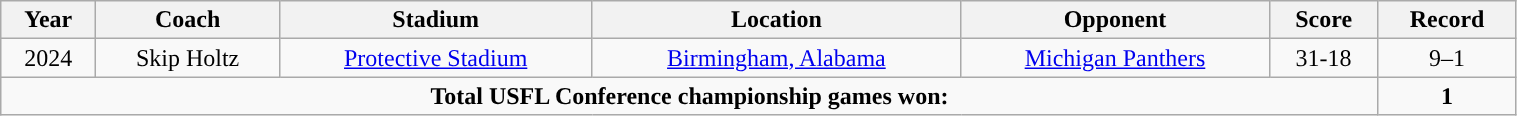<table class="wikitable" style="width:80%;text-align:center">
<tr>
<th>Year</th>
<th>Coach</th>
<th>Stadium</th>
<th>Location</th>
<th>Opponent</th>
<th>Score</th>
<th>Record</th>
</tr>
<tr>
<td>2024</td>
<td>Skip Holtz</td>
<td><a href='#'>Protective Stadium</a></td>
<td><a href='#'>Birmingham, Alabama</a></td>
<td><a href='#'>Michigan Panthers</a></td>
<td>31-18</td>
<td>9–1</td>
</tr>
<tr>
<td colspan="6"><strong>Total USFL Conference championship games won:</strong></td>
<td><strong>1</strong></td>
</tr>
</table>
